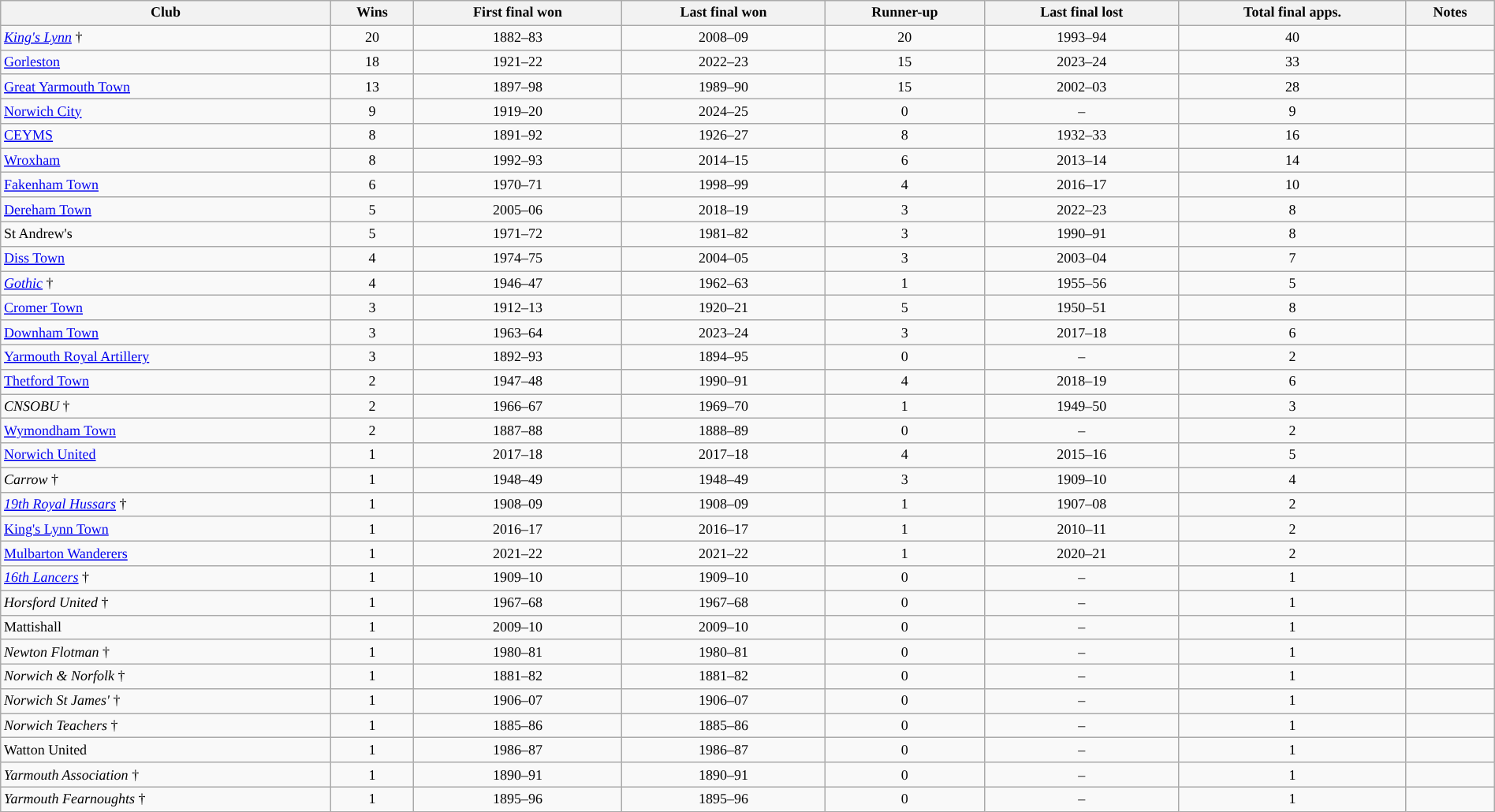<table class="wikitable sortable" style="text-align: center; width: 100%; font-size: 12px">
<tr>
<th>Club</th>
<th>Wins</th>
<th>First final won</th>
<th>Last final won</th>
<th>Runner-up</th>
<th>Last final lost</th>
<th>Total final apps.</th>
<th>Notes</th>
</tr>
<tr>
<td style="text-align: left"><em><a href='#'>King's Lynn</a></em> †</td>
<td>20</td>
<td>1882–83</td>
<td>2008–09</td>
<td>20</td>
<td>1993–94</td>
<td>40</td>
<td></td>
</tr>
<tr>
<td style="text-align: left"><a href='#'>Gorleston</a></td>
<td>18</td>
<td>1921–22</td>
<td>2022–23</td>
<td>15</td>
<td>2023–24</td>
<td>33</td>
<td></td>
</tr>
<tr>
<td style="text-align: left"><a href='#'>Great Yarmouth Town</a></td>
<td>13</td>
<td>1897–98</td>
<td>1989–90</td>
<td>15</td>
<td>2002–03</td>
<td>28</td>
<td></td>
</tr>
<tr>
<td style="text-align: left"><a href='#'>Norwich City</a></td>
<td>9</td>
<td>1919–20</td>
<td>2024–25</td>
<td>0</td>
<td>–</td>
<td>9</td>
<td></td>
</tr>
<tr>
<td style="text-align: left"><a href='#'>CEYMS</a></td>
<td>8</td>
<td>1891–92</td>
<td>1926–27</td>
<td>8</td>
<td>1932–33</td>
<td>16</td>
<td></td>
</tr>
<tr>
<td style="text-align: left"><a href='#'>Wroxham</a></td>
<td>8</td>
<td>1992–93</td>
<td>2014–15</td>
<td>6</td>
<td>2013–14</td>
<td>14</td>
<td></td>
</tr>
<tr>
<td style="text-align: left"><a href='#'>Fakenham Town</a></td>
<td>6</td>
<td>1970–71</td>
<td>1998–99</td>
<td>4</td>
<td>2016–17</td>
<td>10</td>
<td></td>
</tr>
<tr>
<td style="text-align: left"><a href='#'>Dereham Town</a></td>
<td>5</td>
<td>2005–06</td>
<td>2018–19</td>
<td>3</td>
<td>2022–23</td>
<td>8</td>
<td></td>
</tr>
<tr>
<td style="text-align: left">St Andrew's</td>
<td>5</td>
<td>1971–72</td>
<td>1981–82</td>
<td>3</td>
<td>1990–91</td>
<td>8</td>
<td></td>
</tr>
<tr>
<td style="text-align: left"><a href='#'>Diss Town</a></td>
<td>4</td>
<td>1974–75</td>
<td>2004–05</td>
<td>3</td>
<td>2003–04</td>
<td>7</td>
<td></td>
</tr>
<tr>
<td style="text-align: left"><em><a href='#'>Gothic</a></em> †</td>
<td>4</td>
<td>1946–47</td>
<td>1962–63</td>
<td>1</td>
<td>1955–56</td>
<td>5</td>
<td></td>
</tr>
<tr>
<td style="text-align: left"><a href='#'>Cromer Town</a></td>
<td>3</td>
<td>1912–13</td>
<td>1920–21</td>
<td>5</td>
<td>1950–51</td>
<td>8</td>
<td></td>
</tr>
<tr>
<td style="text-align: left"><a href='#'>Downham Town</a></td>
<td>3</td>
<td>1963–64</td>
<td>2023–24</td>
<td>3</td>
<td>2017–18</td>
<td>6</td>
<td></td>
</tr>
<tr>
<td style="text-align: left"><a href='#'>Yarmouth Royal Artillery</a></td>
<td>3</td>
<td>1892–93</td>
<td>1894–95</td>
<td>0</td>
<td>–</td>
<td>2</td>
<td></td>
</tr>
<tr>
<td style="text-align: left"><a href='#'>Thetford Town</a></td>
<td>2</td>
<td>1947–48</td>
<td>1990–91</td>
<td>4</td>
<td>2018–19</td>
<td>6</td>
<td></td>
</tr>
<tr>
<td style="text-align: left"><em>CNSOBU</em> †</td>
<td>2</td>
<td>1966–67</td>
<td>1969–70</td>
<td>1</td>
<td>1949–50</td>
<td>3</td>
<td></td>
</tr>
<tr>
<td style="text-align: left"><a href='#'>Wymondham Town</a></td>
<td>2</td>
<td>1887–88</td>
<td>1888–89</td>
<td>0</td>
<td>–</td>
<td>2</td>
<td></td>
</tr>
<tr>
<td style="text-align: left"><a href='#'>Norwich United</a></td>
<td>1</td>
<td>2017–18</td>
<td>2017–18</td>
<td>4</td>
<td>2015–16</td>
<td>5</td>
<td></td>
</tr>
<tr>
<td style="text-align: left"><em>Carrow</em> †</td>
<td>1</td>
<td>1948–49</td>
<td>1948–49</td>
<td>3</td>
<td>1909–10</td>
<td>4</td>
<td></td>
</tr>
<tr>
<td style="text-align: left"><em><a href='#'>19th Royal Hussars</a></em> †</td>
<td>1</td>
<td>1908–09</td>
<td>1908–09</td>
<td>1</td>
<td>1907–08</td>
<td>2</td>
<td></td>
</tr>
<tr>
<td style="text-align: left"><a href='#'>King's Lynn Town</a></td>
<td>1</td>
<td>2016–17</td>
<td>2016–17</td>
<td>1</td>
<td>2010–11</td>
<td>2</td>
<td></td>
</tr>
<tr>
<td style="text-align: left"><a href='#'>Mulbarton Wanderers</a></td>
<td>1</td>
<td>2021–22</td>
<td>2021–22</td>
<td>1</td>
<td>2020–21</td>
<td>2</td>
<td></td>
</tr>
<tr>
<td style="text-align: left"><em><a href='#'>16th Lancers</a></em> †</td>
<td>1</td>
<td>1909–10</td>
<td>1909–10</td>
<td>0</td>
<td>–</td>
<td>1</td>
<td></td>
</tr>
<tr>
<td style="text-align: left"><em>Horsford United</em> †</td>
<td>1</td>
<td>1967–68</td>
<td>1967–68</td>
<td>0</td>
<td>–</td>
<td>1</td>
<td></td>
</tr>
<tr>
<td style="text-align: left">Mattishall</td>
<td>1</td>
<td>2009–10</td>
<td>2009–10</td>
<td>0</td>
<td>–</td>
<td>1</td>
<td></td>
</tr>
<tr>
<td style="text-align: left"><em>Newton Flotman</em> †</td>
<td>1</td>
<td>1980–81</td>
<td>1980–81</td>
<td>0</td>
<td>–</td>
<td>1</td>
<td></td>
</tr>
<tr>
<td style="text-align: left"><em>Norwich & Norfolk</em> †</td>
<td>1</td>
<td>1881–82</td>
<td>1881–82</td>
<td>0</td>
<td>–</td>
<td>1</td>
<td></td>
</tr>
<tr>
<td style="text-align: left"><em>Norwich St James' </em>†</td>
<td>1</td>
<td>1906–07</td>
<td>1906–07</td>
<td>0</td>
<td>–</td>
<td>1</td>
<td></td>
</tr>
<tr>
<td style="text-align: left"><em>Norwich Teachers</em> †</td>
<td>1</td>
<td>1885–86</td>
<td>1885–86</td>
<td>0</td>
<td>–</td>
<td>1</td>
<td></td>
</tr>
<tr>
<td style="text-align: left">Watton United</td>
<td>1</td>
<td>1986–87</td>
<td>1986–87</td>
<td>0</td>
<td>–</td>
<td>1</td>
<td></td>
</tr>
<tr>
<td style="text-align: left"><em>Yarmouth Association</em> †</td>
<td>1</td>
<td>1890–91</td>
<td>1890–91</td>
<td>0</td>
<td>–</td>
<td>1</td>
<td></td>
</tr>
<tr>
<td style="text-align: left"><em>Yarmouth Fearnoughts</em> †</td>
<td>1</td>
<td>1895–96</td>
<td>1895–96</td>
<td>0</td>
<td>–</td>
<td>1</td>
<td></td>
</tr>
</table>
